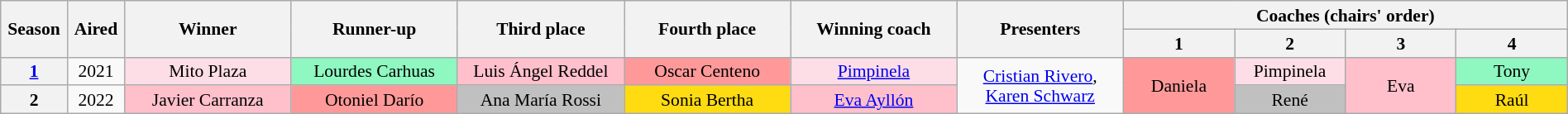<table class="wikitable" style="text-align:center; font-size:90%; line-height:16px; width:100%">
<tr>
<th rowspan="2" scope="col" width="02%">Season</th>
<th rowspan="2" scope="col" width="02%">Aired</th>
<th rowspan="2" scope="col" width="09%">Winner</th>
<th rowspan="2" scope="col" width="09%">Runner-up</th>
<th rowspan="2" scope="col" width="09%">Third place</th>
<th rowspan="2" scope="col" width="09%">Fourth place</th>
<th rowspan="2" scope="col" width="09%">Winning coach</th>
<th rowspan="2" scope="col" width="09%">Presenters</th>
<th colspan="5" scope="col" width="24%">Coaches (chairs' order)</th>
</tr>
<tr>
<th width="06%">1</th>
<th width="06%">2</th>
<th width="06%">3</th>
<th width="06%">4</th>
</tr>
<tr>
<th><a href='#'>1</a></th>
<td>2021</td>
<td style="background:#fddde6">Mito Plaza</td>
<td style="background:#8ff7c0; width:09%">Lourdes Carhuas</td>
<td style="background: pink; width:09%">Luis Ángel Reddel</td>
<td style="background:#ff9999; width:09%">Oscar Centeno</td>
<td style="background:#fddde6"><a href='#'>Pimpinela</a></td>
<td rowspan="2"><a href='#'>Cristian Rivero</a>, <a href='#'>Karen Schwarz</a></td>
<td style="background:#ff9999" rowspan="2">Daniela</td>
<td style="background:#fddde6">Pimpinela</td>
<td style="background: pink" rowspan="2">Eva</td>
<td style="background:#8ff7c0">Tony</td>
</tr>
<tr>
<th>2</th>
<td>2022</td>
<td style="background: pink">Javier Carranza</td>
<td style="background:#ff9999">Otoniel Darío</td>
<td style="background:#c0c0c0">Ana María Rossi</td>
<td style="background:#ffdb11">Sonia Bertha</td>
<td style="background: pink"><a href='#'>Eva Ayllón</a></td>
<td style="background:#c0c0c0">René</td>
<td style="background:#ffdb11">Raúl</td>
</tr>
</table>
